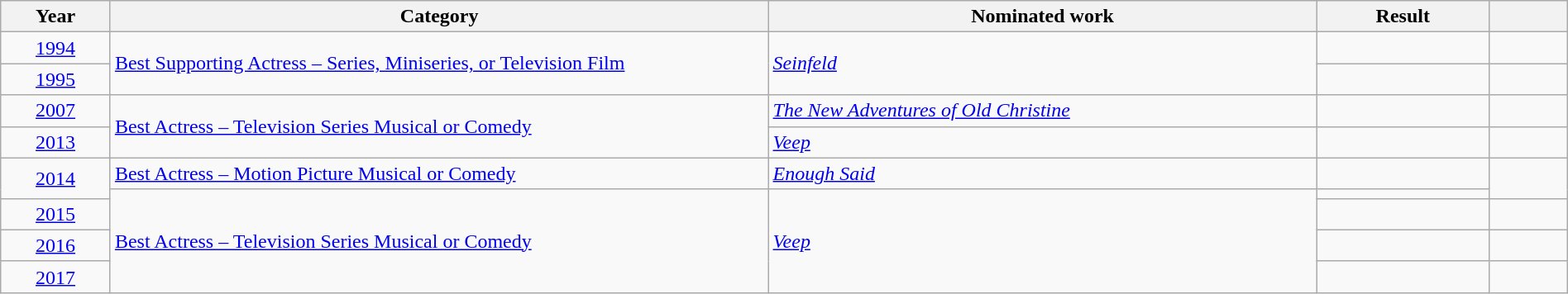<table width="100%" class="wikitable">
<tr>
<th width="7%">Year</th>
<th width="42%">Category</th>
<th width="35%">Nominated work</th>
<th width="11%">Result</th>
<th width="5%"></th>
</tr>
<tr>
<td align="center"><a href='#'>1994</a></td>
<td rowspan="2"><a href='#'>Best Supporting Actress – Series, Miniseries, or Television Film</a></td>
<td rowspan="2"><em><a href='#'>Seinfeld</a></em></td>
<td></td>
<td align="center"></td>
</tr>
<tr>
<td align="center"><a href='#'>1995</a></td>
<td></td>
<td align="center"></td>
</tr>
<tr>
<td align="center"><a href='#'>2007</a></td>
<td rowspan="2"><a href='#'>Best Actress – Television Series Musical or Comedy</a></td>
<td><em><a href='#'>The New Adventures of Old Christine</a></em></td>
<td></td>
<td align="center"></td>
</tr>
<tr>
<td align="center"><a href='#'>2013</a></td>
<td><em><a href='#'>Veep</a></em></td>
<td></td>
<td align="center"></td>
</tr>
<tr>
<td rowspan="2" align="center"><a href='#'>2014</a></td>
<td><a href='#'>Best Actress – Motion Picture Musical or Comedy</a></td>
<td><em><a href='#'>Enough Said</a></em></td>
<td></td>
<td rowspan="2" align="center"></td>
</tr>
<tr>
<td rowspan="4"><a href='#'>Best Actress – Television Series Musical or Comedy</a></td>
<td rowspan="4"><em><a href='#'>Veep</a></em></td>
<td></td>
</tr>
<tr>
<td align="center"><a href='#'>2015</a></td>
<td></td>
<td align="center"></td>
</tr>
<tr>
<td align="center"><a href='#'>2016</a></td>
<td></td>
<td align="center"></td>
</tr>
<tr>
<td align="center"><a href='#'>2017</a></td>
<td></td>
<td align="center"></td>
</tr>
</table>
